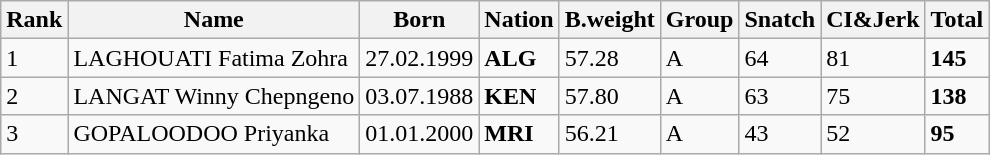<table class="wikitable">
<tr>
<th>Rank</th>
<th>Name</th>
<th>Born</th>
<th>Nation</th>
<th>B.weight</th>
<th>Group</th>
<th>Snatch</th>
<th>CI&Jerk</th>
<th>Total</th>
</tr>
<tr>
<td>1</td>
<td>LAGHOUATI Fatima Zohra</td>
<td>27.02.1999</td>
<td><strong>ALG</strong></td>
<td>57.28</td>
<td>A</td>
<td>64</td>
<td>81</td>
<td><strong>145</strong></td>
</tr>
<tr>
<td>2</td>
<td>LANGAT Winny Chepngeno</td>
<td>03.07.1988</td>
<td><strong>KEN</strong></td>
<td>57.80</td>
<td>A</td>
<td>63</td>
<td>75</td>
<td><strong>138</strong></td>
</tr>
<tr>
<td>3</td>
<td>GOPALOODOO Priyanka</td>
<td>01.01.2000</td>
<td><strong>MRI</strong></td>
<td>56.21</td>
<td>A</td>
<td>43</td>
<td>52</td>
<td><strong>95</strong></td>
</tr>
</table>
